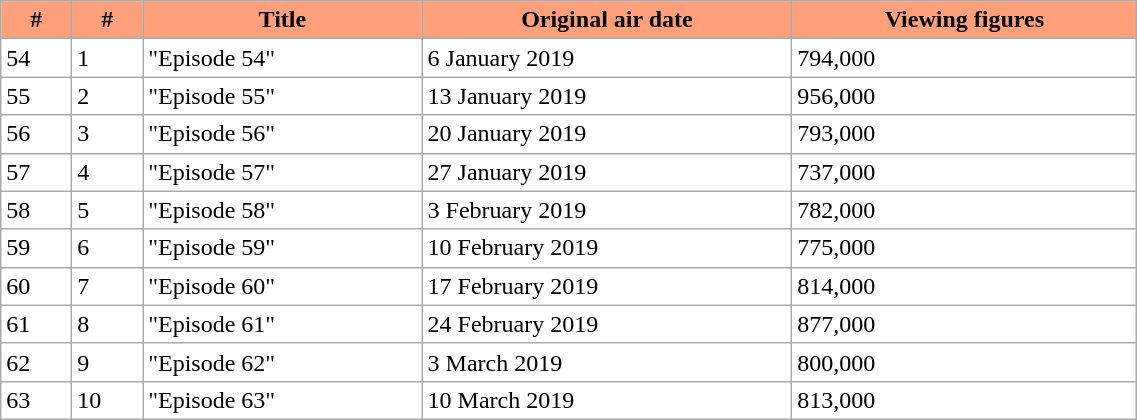<table class="wikitable plainrowheaders" style="background:#fff;  width:60%;">
<tr>
<th style="background:#FFA07A; color:#000;">#</th>
<th style="background:#FFA07A; color:#000;">#</th>
<th style="background:#FFA07A; color:#000;">Title</th>
<th style="background:#FFA07A; color:#000;">Original air date</th>
<th style="background:#FFA07A; color:#000;">Viewing figures</th>
</tr>
<tr>
<td>54</td>
<td>1</td>
<td>"Episode 54"</td>
<td>6 January 2019</td>
<td>794,000</td>
</tr>
<tr>
<td>55</td>
<td>2</td>
<td>"Episode 55"</td>
<td>13 January 2019</td>
<td>956,000</td>
</tr>
<tr>
<td>56</td>
<td>3</td>
<td>"Episode 56"</td>
<td>20 January 2019</td>
<td>793,000</td>
</tr>
<tr>
<td>57</td>
<td>4</td>
<td>"Episode 57"</td>
<td>27 January 2019</td>
<td>737,000</td>
</tr>
<tr>
<td>58</td>
<td>5</td>
<td>"Episode 58"</td>
<td>3 February 2019</td>
<td>782,000</td>
</tr>
<tr>
<td>59</td>
<td>6</td>
<td>"Episode 59"</td>
<td>10 February 2019</td>
<td>775,000</td>
</tr>
<tr>
<td>60</td>
<td>7</td>
<td>"Episode 60"</td>
<td>17 February 2019</td>
<td>814,000</td>
</tr>
<tr>
<td>61</td>
<td>8</td>
<td>"Episode 61"</td>
<td>24 February 2019</td>
<td>877,000</td>
</tr>
<tr>
<td>62</td>
<td>9</td>
<td>"Episode 62"</td>
<td>3 March 2019</td>
<td>800,000</td>
</tr>
<tr>
<td>63</td>
<td>10</td>
<td>"Episode 63"</td>
<td>10 March 2019</td>
<td>813,000</td>
</tr>
</table>
